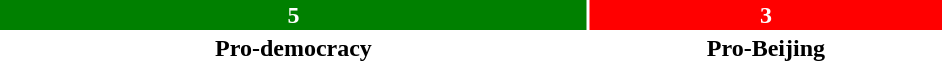<table style="width:50%; text-align:center;">
<tr style="color:white;">
<td style="background:green; width:62.5%;"><strong>5</strong></td>
<td style="background:red; width:37.5%;"><strong>3</strong></td>
</tr>
<tr>
<td><span><strong>Pro-democracy</strong></span></td>
<td><span><strong>Pro-Beijing</strong></span></td>
</tr>
</table>
